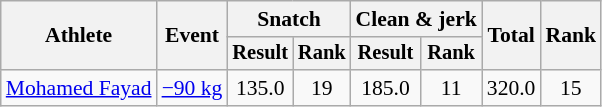<table class="wikitable" style="font-size:90%">
<tr>
<th rowspan="2">Athlete</th>
<th rowspan="2">Event</th>
<th colspan="2">Snatch</th>
<th colspan="2">Clean & jerk</th>
<th rowspan="2">Total</th>
<th rowspan="2">Rank</th>
</tr>
<tr style="font-size:95%">
<th>Result</th>
<th>Rank</th>
<th>Result</th>
<th>Rank</th>
</tr>
<tr align=center>
<td align=left><a href='#'>Mohamed Fayad</a></td>
<td align=left><a href='#'>−90 kg</a></td>
<td>135.0</td>
<td>19</td>
<td>185.0</td>
<td>11</td>
<td>320.0</td>
<td>15</td>
</tr>
</table>
